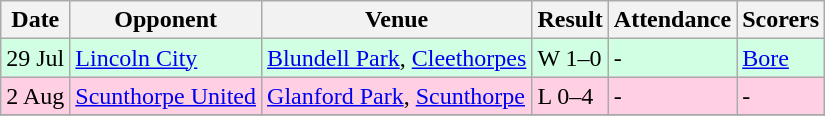<table class="wikitable">
<tr>
<th>Date</th>
<th>Opponent</th>
<th>Venue</th>
<th>Result</th>
<th>Attendance</th>
<th>Scorers</th>
</tr>
<tr style="background: #d0ffe3;">
<td>29 Jul</td>
<td><a href='#'>Lincoln City</a></td>
<td><a href='#'>Blundell Park</a>, <a href='#'>Cleethorpes</a></td>
<td>W 1–0</td>
<td>-</td>
<td><a href='#'>Bore</a></td>
</tr>
<tr style="background: #ffd0e3;">
<td>2 Aug</td>
<td><a href='#'>Scunthorpe United</a></td>
<td><a href='#'>Glanford Park</a>, <a href='#'>Scunthorpe</a></td>
<td>L 0–4</td>
<td>-</td>
<td>-</td>
</tr>
<tr>
</tr>
</table>
